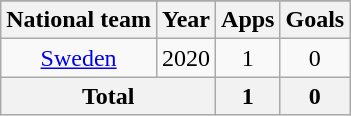<table class="wikitable" style="text-align:center;">
<tr>
</tr>
<tr>
<th>National team</th>
<th>Year</th>
<th>Apps</th>
<th>Goals</th>
</tr>
<tr>
<td rowspan="1"><a href='#'>Sweden</a></td>
<td>2020</td>
<td>1</td>
<td>0</td>
</tr>
<tr>
<th colspan="2">Total</th>
<th>1</th>
<th>0</th>
</tr>
</table>
